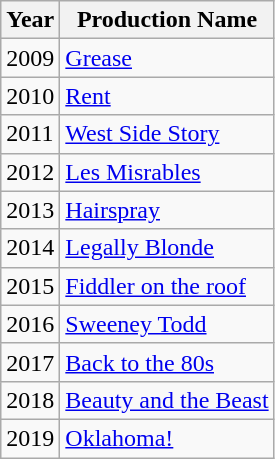<table class="wikitable">
<tr>
<th>Year</th>
<th>Production Name</th>
</tr>
<tr>
<td>2009</td>
<td><a href='#'>Grease</a></td>
</tr>
<tr>
<td>2010</td>
<td><a href='#'>Rent</a></td>
</tr>
<tr>
<td>2011</td>
<td><a href='#'>West Side Story</a></td>
</tr>
<tr>
<td>2012</td>
<td><a href='#'>Les Misrables</a></td>
</tr>
<tr>
<td>2013</td>
<td><a href='#'>Hairspray</a></td>
</tr>
<tr>
<td>2014</td>
<td><a href='#'>Legally Blonde</a></td>
</tr>
<tr>
<td>2015</td>
<td><a href='#'>Fiddler on the roof</a></td>
</tr>
<tr>
<td>2016</td>
<td><a href='#'>Sweeney Todd</a></td>
</tr>
<tr>
<td>2017</td>
<td><a href='#'>Back to the 80s</a></td>
</tr>
<tr>
<td>2018</td>
<td><a href='#'>Beauty and the Beast</a></td>
</tr>
<tr>
<td>2019</td>
<td><a href='#'>Oklahoma!</a></td>
</tr>
</table>
